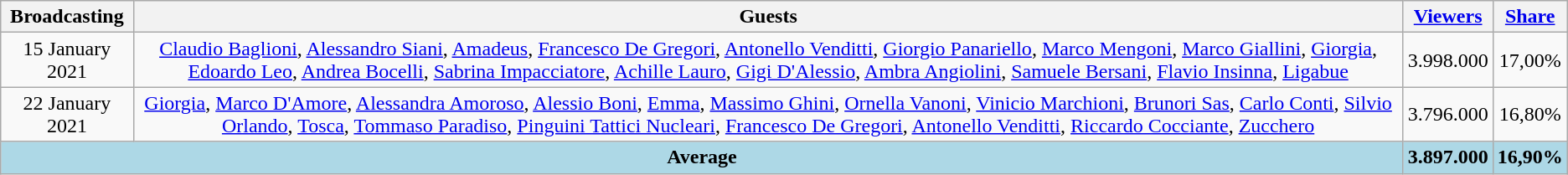<table class="wikitable" style="text-align:center;">
<tr>
<th>Broadcasting</th>
<th>Guests</th>
<th><a href='#'>Viewers</a></th>
<th><a href='#'>Share</a></th>
</tr>
<tr>
<td>15 January 2021</td>
<td><a href='#'>Claudio Baglioni</a>, <a href='#'>Alessandro Siani</a>, <a href='#'>Amadeus</a>, <a href='#'>Francesco De Gregori</a>, <a href='#'>Antonello Venditti</a>, <a href='#'>Giorgio Panariello</a>, <a href='#'>Marco Mengoni</a>, <a href='#'>Marco Giallini</a>, <a href='#'>Giorgia</a>, <a href='#'>Edoardo Leo</a>, <a href='#'>Andrea Bocelli</a>, <a href='#'>Sabrina Impacciatore</a>, <a href='#'>Achille Lauro</a>, <a href='#'>Gigi D'Alessio</a>, <a href='#'>Ambra Angiolini</a>, <a href='#'>Samuele Bersani</a>, <a href='#'>Flavio Insinna</a>, <a href='#'>Ligabue</a></td>
<td>3.998.000</td>
<td>17,00%</td>
</tr>
<tr>
<td>22 January 2021</td>
<td><a href='#'>Giorgia</a>, <a href='#'>Marco D'Amore</a>, <a href='#'>Alessandra Amoroso</a>, <a href='#'>Alessio Boni</a>, <a href='#'>Emma</a>, <a href='#'>Massimo Ghini</a>, <a href='#'>Ornella Vanoni</a>, <a href='#'>Vinicio Marchioni</a>, <a href='#'>Brunori Sas</a>, <a href='#'>Carlo Conti</a>, <a href='#'>Silvio Orlando</a>, <a href='#'>Tosca</a>, <a href='#'>Tommaso Paradiso</a>, <a href='#'>Pinguini Tattici Nucleari</a>, <a href='#'>Francesco De Gregori</a>, <a href='#'>Antonello Venditti</a>, <a href='#'>Riccardo Cocciante</a>, <a href='#'>Zucchero</a></td>
<td>3.796.000</td>
<td>16,80%</td>
</tr>
<tr>
<td colspan="2" bgcolor="lightblue"><div><strong>Average</strong></div></td>
<td bgcolor="lightblue"><strong>3.897.000</strong></td>
<td bgcolor="lightblue"><strong>16,90%</strong></td>
</tr>
</table>
